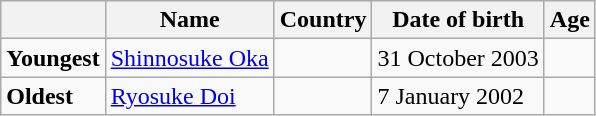<table class="wikitable">
<tr>
<th></th>
<th><strong>Name</strong></th>
<th><strong>Country</strong></th>
<th><strong>Date of birth</strong></th>
<th><strong>Age</strong></th>
</tr>
<tr>
<td><strong>Youngest</strong></td>
<td><a href='#'>Shinnosuke Oka</a></td>
<td></td>
<td>31 October 2003</td>
<td></td>
</tr>
<tr>
<td><strong>Oldest</strong></td>
<td><a href='#'>Ryosuke Doi</a></td>
<td></td>
<td>7 January 2002</td>
<td></td>
</tr>
</table>
